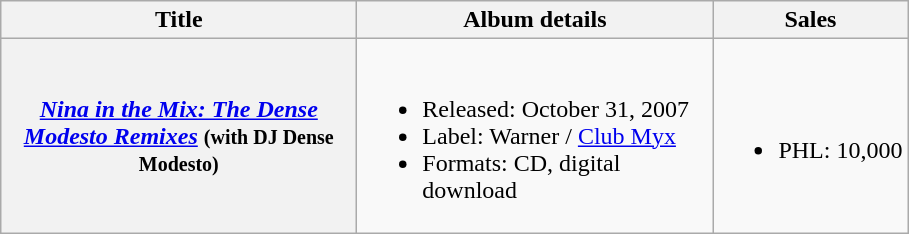<table class="wikitable plainrowheaders" style="text-align:center;" border="1">
<tr>
<th scope="col" width="230">Title</th>
<th scope="col" width="230">Album details</th>
<th scope="col">Sales</th>
</tr>
<tr>
<th scope="row"><em><a href='#'>Nina in the Mix: The Dense Modesto Remixes</a></em> <small>(with DJ Dense Modesto)</small></th>
<td align="left"><br><ul><li>Released: October 31, 2007</li><li>Label: Warner / <a href='#'>Club Myx</a></li><li>Formats: CD, digital download</li></ul></td>
<td align="left"><br><ul><li>PHL: 10,000</li></ul></td>
</tr>
</table>
